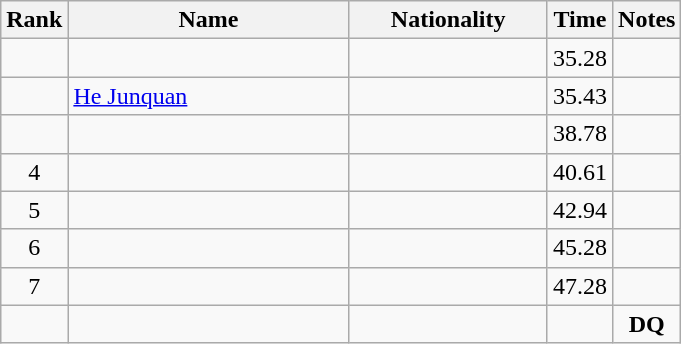<table class="wikitable sortable" style="text-align:center">
<tr>
<th>Rank</th>
<th style="width:180px">Name</th>
<th style="width:125px">Nationality</th>
<th>Time</th>
<th>Notes</th>
</tr>
<tr>
<td></td>
<td style="text-align:left;"></td>
<td style="text-align:left;"></td>
<td>35.28</td>
<td></td>
</tr>
<tr>
<td></td>
<td style="text-align:left;"><a href='#'>He Junquan</a></td>
<td style="text-align:left;"></td>
<td>35.43</td>
<td></td>
</tr>
<tr>
<td></td>
<td style="text-align:left;"></td>
<td style="text-align:left;"></td>
<td>38.78</td>
<td></td>
</tr>
<tr>
<td>4</td>
<td style="text-align:left;"></td>
<td style="text-align:left;"></td>
<td>40.61</td>
<td></td>
</tr>
<tr>
<td>5</td>
<td style="text-align:left;"></td>
<td style="text-align:left;"></td>
<td>42.94</td>
<td></td>
</tr>
<tr>
<td>6</td>
<td style="text-align:left;"></td>
<td style="text-align:left;"></td>
<td>45.28</td>
<td></td>
</tr>
<tr>
<td>7</td>
<td style="text-align:left;"></td>
<td style="text-align:left;"></td>
<td>47.28</td>
<td></td>
</tr>
<tr>
<td></td>
<td style="text-align:left;"></td>
<td style="text-align:left;"></td>
<td></td>
<td><strong>DQ</strong></td>
</tr>
</table>
